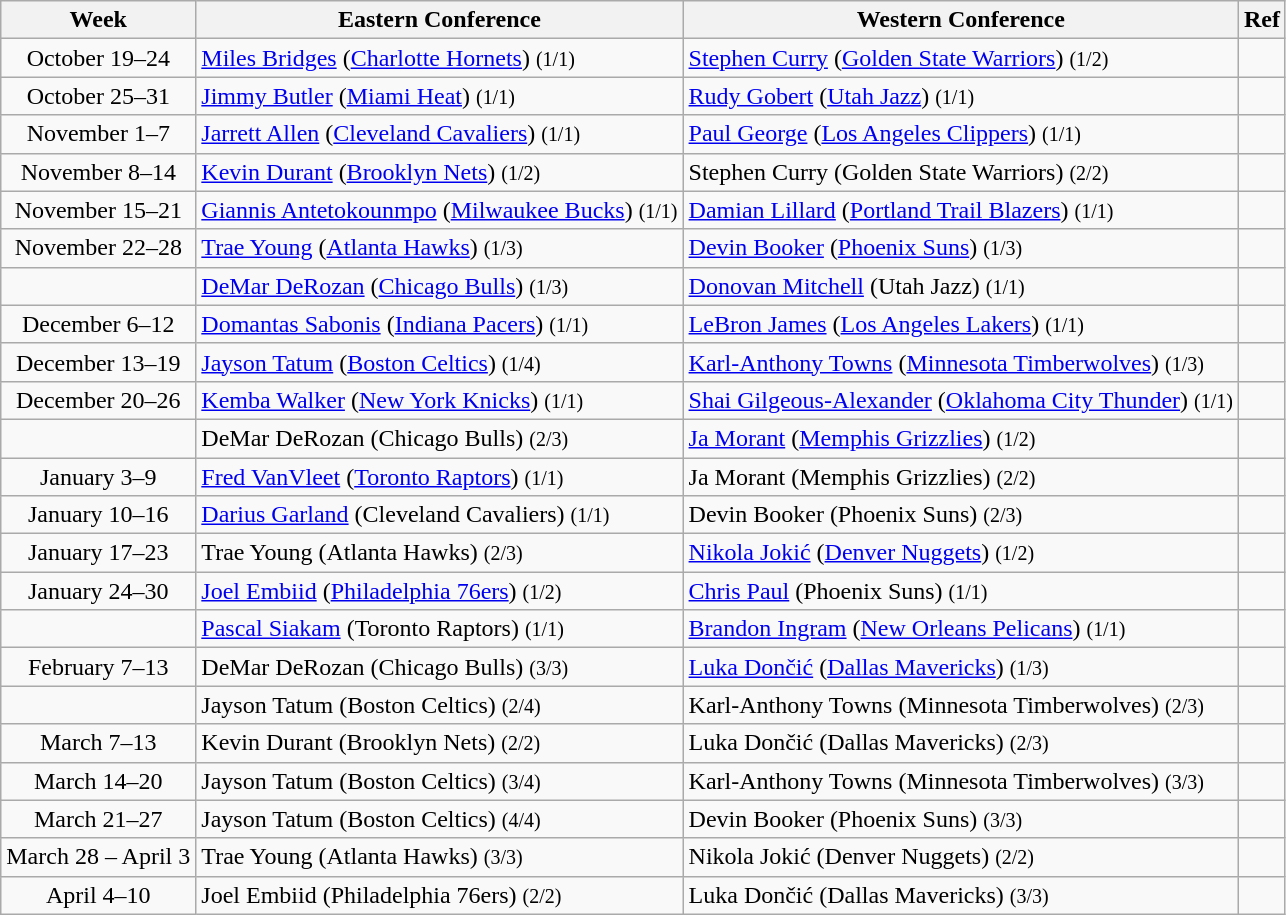<table class="wikitable sortable" style="text-align:left;">
<tr>
<th>Week</th>
<th>Eastern Conference</th>
<th>Western Conference</th>
<th class=unsortable>Ref</th>
</tr>
<tr>
<td style="text-align:center;">October 19–24</td>
<td><a href='#'>Miles Bridges</a> (<a href='#'>Charlotte Hornets</a>) <small>(1/1)</small></td>
<td><a href='#'>Stephen Curry</a> (<a href='#'>Golden State Warriors</a>) <small>(1/2)</small></td>
<td style="text-align:center;"></td>
</tr>
<tr>
<td style="text-align:center;">October 25–31</td>
<td><a href='#'>Jimmy Butler</a> (<a href='#'>Miami Heat</a>) <small>(1/1)</small></td>
<td><a href='#'>Rudy Gobert</a> (<a href='#'>Utah Jazz</a>) <small>(1/1)</small></td>
<td style="text-align:center;"></td>
</tr>
<tr>
<td style="text-align:center;">November 1–7</td>
<td><a href='#'>Jarrett Allen</a> (<a href='#'>Cleveland Cavaliers</a>) <small>(1/1)</small></td>
<td><a href='#'>Paul George</a> (<a href='#'>Los Angeles Clippers</a>) <small>(1/1)</small></td>
<td style="text-align:center;"></td>
</tr>
<tr>
<td style="text-align:center;">November 8–14</td>
<td><a href='#'>Kevin Durant</a> (<a href='#'>Brooklyn Nets</a>) <small>(1/2)</small></td>
<td>Stephen Curry (Golden State Warriors) <small>(2/2)</small></td>
<td style="text-align:center;"></td>
</tr>
<tr>
<td style="text-align:center;">November 15–21</td>
<td><a href='#'>Giannis Antetokounmpo</a> (<a href='#'>Milwaukee Bucks</a>) <small>(1/1)</small></td>
<td><a href='#'>Damian Lillard</a> (<a href='#'>Portland Trail Blazers</a>) <small>(1/1)</small></td>
<td style="text-align:center;"></td>
</tr>
<tr>
<td style="text-align:center;">November 22–28</td>
<td><a href='#'>Trae Young</a> (<a href='#'>Atlanta Hawks</a>) <small>(1/3)</small></td>
<td><a href='#'>Devin Booker</a> (<a href='#'>Phoenix Suns</a>) <small>(1/3)</small></td>
<td style="text-align:center;"></td>
</tr>
<tr>
<td style="text-align:center;"></td>
<td><a href='#'>DeMar DeRozan</a> (<a href='#'>Chicago Bulls</a>) <small>(1/3)</small></td>
<td><a href='#'>Donovan Mitchell</a> (Utah Jazz) <small>(1/1)</small></td>
<td style="text-align:center;"></td>
</tr>
<tr>
<td style="text-align:center;">December 6–12</td>
<td><a href='#'>Domantas Sabonis</a> (<a href='#'>Indiana Pacers</a>) <small>(1/1)</small></td>
<td><a href='#'>LeBron James</a> (<a href='#'>Los Angeles Lakers</a>) <small>(1/1)</small></td>
<td style="text-align:center;"></td>
</tr>
<tr>
<td style="text-align:center;">December 13–19</td>
<td><a href='#'>Jayson Tatum</a> (<a href='#'>Boston Celtics</a>) <small>(1/4)</small></td>
<td><a href='#'>Karl-Anthony Towns</a> (<a href='#'>Minnesota Timberwolves</a>) <small>(1/3)</small></td>
<td style="text-align:center;"></td>
</tr>
<tr>
<td style="text-align:center;">December 20–26</td>
<td><a href='#'>Kemba Walker</a> (<a href='#'>New York Knicks</a>) <small>(1/1)</small></td>
<td><a href='#'>Shai Gilgeous-Alexander</a> (<a href='#'>Oklahoma City Thunder</a>) <small>(1/1)</small></td>
<td style="text-align:center;"></td>
</tr>
<tr>
<td style="text-align:center;"></td>
<td>DeMar DeRozan (Chicago Bulls) <small>(2/3)</small></td>
<td><a href='#'>Ja Morant</a> (<a href='#'>Memphis Grizzlies</a>) <small>(1/2)</small></td>
<td style="text-align:center;"></td>
</tr>
<tr>
<td style="text-align:center;">January 3–9</td>
<td><a href='#'>Fred VanVleet</a> (<a href='#'>Toronto Raptors</a>) <small>(1/1)</small></td>
<td>Ja Morant (Memphis Grizzlies) <small>(2/2)</small></td>
<td style="text-align:center;"></td>
</tr>
<tr>
<td style="text-align:center;">January 10–16</td>
<td><a href='#'>Darius Garland</a> (Cleveland Cavaliers) <small>(1/1)</small></td>
<td>Devin Booker (Phoenix Suns) <small>(2/3)</small></td>
<td style="text-align:center;"></td>
</tr>
<tr>
<td style="text-align:center;">January 17–23</td>
<td>Trae Young (Atlanta Hawks) <small>(2/3)</small></td>
<td><a href='#'>Nikola Jokić</a> (<a href='#'>Denver Nuggets</a>) <small>(1/2)</small></td>
<td style="text-align:center;"></td>
</tr>
<tr>
<td style="text-align:center;">January 24–30</td>
<td><a href='#'>Joel Embiid</a> (<a href='#'>Philadelphia 76ers</a>) <small>(1/2)</small></td>
<td><a href='#'>Chris Paul</a> (Phoenix Suns) <small>(1/1)</small></td>
<td style="text-align:center;"></td>
</tr>
<tr>
<td style="text-align:center;"></td>
<td><a href='#'>Pascal Siakam</a> (Toronto Raptors) <small>(1/1)</small></td>
<td><a href='#'>Brandon Ingram</a> (<a href='#'>New Orleans Pelicans</a>) <small>(1/1)</small></td>
<td style="text-align:center;"></td>
</tr>
<tr>
<td style="text-align:center;">February 7–13</td>
<td>DeMar DeRozan (Chicago Bulls) <small>(3/3)</small></td>
<td><a href='#'>Luka Dončić</a> (<a href='#'>Dallas Mavericks</a>) <small>(1/3)</small></td>
<td style="text-align:center;"></td>
</tr>
<tr>
<td style="text-align:center;"></td>
<td>Jayson Tatum (Boston Celtics) <small>(2/4)</small></td>
<td>Karl-Anthony Towns (Minnesota Timberwolves) <small>(2/3)</small></td>
<td style="text-align:center;"></td>
</tr>
<tr>
<td style="text-align:center;">March 7–13</td>
<td>Kevin Durant (Brooklyn Nets) <small>(2/2)</small></td>
<td>Luka Dončić (Dallas Mavericks) <small>(2/3)</small></td>
<td style="text-align:center;"></td>
</tr>
<tr>
<td style="text-align:center;">March 14–20</td>
<td>Jayson Tatum (Boston Celtics) <small>(3/4)</small></td>
<td>Karl-Anthony Towns (Minnesota Timberwolves) <small>(3/3)</small></td>
<td style="text-align:center;"></td>
</tr>
<tr>
<td style="text-align:center;">March 21–27</td>
<td>Jayson Tatum (Boston Celtics) <small>(4/4)</small></td>
<td>Devin Booker (Phoenix Suns) <small>(3/3)</small></td>
<td style="text-align:center;"></td>
</tr>
<tr>
<td style="text-align:center;">March 28 – April 3</td>
<td>Trae Young (Atlanta Hawks) <small>(3/3)</small></td>
<td>Nikola Jokić (Denver Nuggets) <small>(2/2)</small></td>
<td style="text-align:center;"></td>
</tr>
<tr>
<td style="text-align:center;">April 4–10</td>
<td>Joel Embiid (Philadelphia 76ers) <small>(2/2)</small></td>
<td>Luka Dončić (Dallas Mavericks) <small>(3/3)</small></td>
<td style="text-align:center;"></td>
</tr>
</table>
